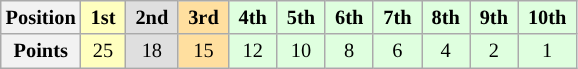<table class="wikitable" style="font-size:85%; text-align:center">
<tr>
<th>Position</th>
<td style="background:#ffffbf;”"> <strong>1st</strong> </td>
<td style="background:#dfdfdf;”"> <strong>2nd</strong> </td>
<td style="background:#ffdf9f;”"> <strong>3rd</strong> </td>
<td style="background:#dfffdf;”"> <strong>4th</strong> </td>
<td style="background:#dfffdf;”"> <strong>5th</strong> </td>
<td style="background:#dfffdf;”"> <strong>6th</strong> </td>
<td style="background:#dfffdf;”"> <strong>7th</strong> </td>
<td style="background:#dfffdf;”"> <strong>8th</strong> </td>
<td style="background:#dfffdf;”"> <strong>9th</strong> </td>
<td style="background:#dfffdf;”"> <strong>10th</strong> </td>
</tr>
<tr>
<th>Points</th>
<td style="background:#ffffbf;”">25</td>
<td style="background:#dfdfdf;”">18</td>
<td style="background:#ffdf9f;”">15</td>
<td style="background:#dfffdf;”">12</td>
<td style="background:#dfffdf;”">10</td>
<td style="background:#dfffdf;”">8</td>
<td style="background:#dfffdf;”">6</td>
<td style="background:#dfffdf;”">4</td>
<td style="background:#dfffdf;”">2</td>
<td style="background:#dfffdf;”">1</td>
</tr>
</table>
